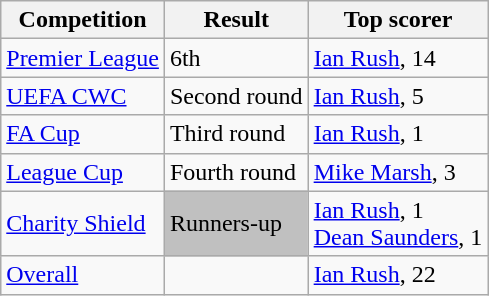<table class="wikitable">
<tr>
<th>Competition</th>
<th>Result</th>
<th>Top scorer</th>
</tr>
<tr>
<td><a href='#'>Premier League</a></td>
<td>6th</td>
<td> <a href='#'>Ian Rush</a>, 14</td>
</tr>
<tr>
<td><a href='#'>UEFA CWC</a></td>
<td>Second round</td>
<td> <a href='#'>Ian Rush</a>, 5</td>
</tr>
<tr>
<td><a href='#'>FA Cup</a></td>
<td>Third round</td>
<td> <a href='#'>Ian Rush</a>, 1</td>
</tr>
<tr>
<td><a href='#'>League Cup</a></td>
<td>Fourth round</td>
<td> <a href='#'>Mike Marsh</a>, 3</td>
</tr>
<tr>
<td><a href='#'>Charity Shield</a></td>
<td bgcolor="silver">Runners-up</td>
<td> <a href='#'>Ian Rush</a>, 1<br> <a href='#'>Dean Saunders</a>, 1</td>
</tr>
<tr>
<td><a href='#'>Overall</a></td>
<td></td>
<td> <a href='#'>Ian Rush</a>, 22</td>
</tr>
</table>
